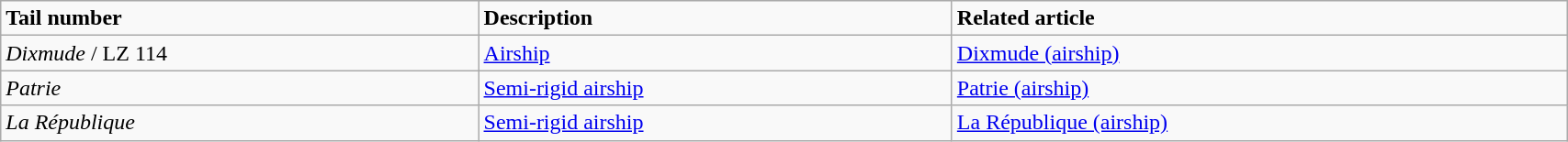<table class="wikitable" width="90%">
<tr>
<td><strong>Tail number</strong></td>
<td><strong>Description</strong></td>
<td><strong>Related article</strong></td>
</tr>
<tr>
<td><em>Dixmude</em> / LZ 114</td>
<td><a href='#'>Airship</a></td>
<td><a href='#'>Dixmude (airship)</a></td>
</tr>
<tr>
<td><em>Patrie</em></td>
<td><a href='#'>Semi-rigid airship</a></td>
<td><a href='#'>Patrie (airship)</a></td>
</tr>
<tr>
<td><em>La République</em></td>
<td><a href='#'>Semi-rigid airship</a></td>
<td><a href='#'>La République (airship)</a></td>
</tr>
</table>
